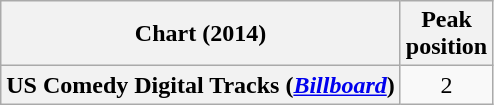<table class="wikitable plainrowheaders" style="text-align:center;">
<tr>
<th scope="col">Chart (2014)</th>
<th scope="col">Peak<br>position</th>
</tr>
<tr>
<th scope="row">US Comedy Digital Tracks (<em><a href='#'>Billboard</a></em>)</th>
<td>2</td>
</tr>
</table>
